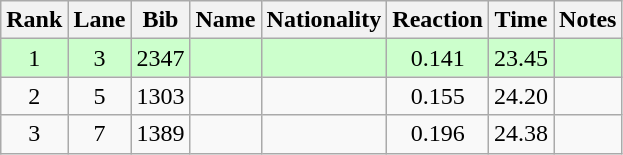<table class="wikitable sortable" style="text-align:center">
<tr>
<th>Rank</th>
<th>Lane</th>
<th>Bib</th>
<th>Name</th>
<th>Nationality</th>
<th>Reaction</th>
<th>Time</th>
<th>Notes</th>
</tr>
<tr bgcolor=ccffcc>
<td>1</td>
<td>3</td>
<td>2347</td>
<td align=left></td>
<td align=left></td>
<td>0.141</td>
<td>23.45</td>
<td><strong></strong></td>
</tr>
<tr>
<td>2</td>
<td>5</td>
<td>1303</td>
<td align=left></td>
<td align=left></td>
<td>0.155</td>
<td>24.20</td>
<td></td>
</tr>
<tr>
<td>3</td>
<td>7</td>
<td>1389</td>
<td align=left></td>
<td align=left></td>
<td>0.196</td>
<td>24.38</td>
<td></td>
</tr>
</table>
